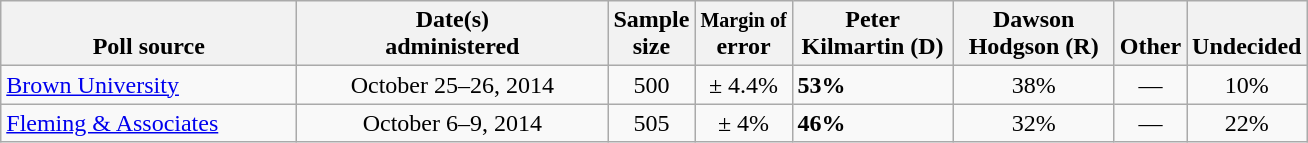<table class="wikitable">
<tr valign= bottom>
<th style="width:190px;">Poll source</th>
<th style="width:200px;">Date(s)<br>administered</th>
<th class=small>Sample<br>size</th>
<th><small>Margin of</small><br>error</th>
<th style="width:100px;">Peter<br>Kilmartin (D)</th>
<th style="width:100px;">Dawson<br>Hodgson (R)</th>
<th style="width:40px;">Other</th>
<th style="width:40px;">Undecided</th>
</tr>
<tr>
<td><a href='#'>Brown University</a></td>
<td align=center>October 25–26, 2014</td>
<td align=center>500</td>
<td align=center>± 4.4%</td>
<td><strong>53%</strong></td>
<td align=center>38%</td>
<td align=center>—</td>
<td align=center>10%</td>
</tr>
<tr>
<td><a href='#'>Fleming & Associates</a></td>
<td align=center>October 6–9, 2014</td>
<td align=center>505</td>
<td align=center>± 4%</td>
<td><strong>46%</strong></td>
<td align=center>32%</td>
<td align=center>—</td>
<td align=center>22%</td>
</tr>
</table>
